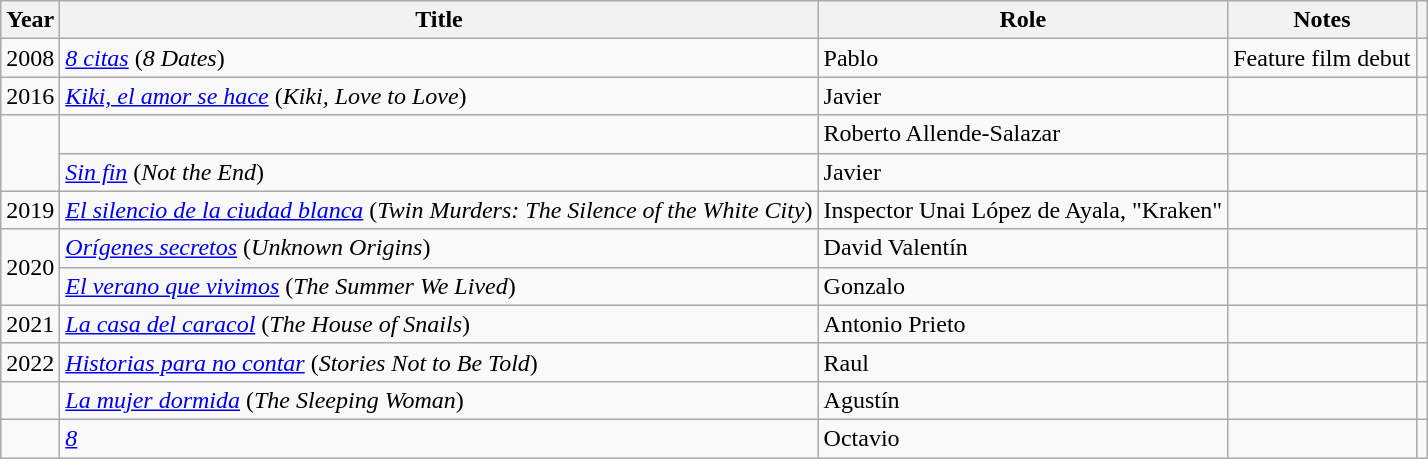<table class="wikitable sortable">
<tr>
<th>Year</th>
<th>Title</th>
<th>Role</th>
<th class="unsortable">Notes</th>
<th></th>
</tr>
<tr>
<td align = "center">2008</td>
<td><em><a href='#'>8 citas</a></em> (<em>8 Dates</em>)</td>
<td>Pablo</td>
<td>Feature film debut</td>
<td align = "center"></td>
</tr>
<tr>
<td align = "center">2016</td>
<td><em><a href='#'>Kiki, el amor se hace</a></em> (<em>Kiki, Love to Love</em>)</td>
<td>Javier</td>
<td></td>
<td align = "center"></td>
</tr>
<tr>
<td rowspan = "2"></td>
<td><em></em></td>
<td>Roberto Allende-Salazar</td>
<td></td>
<td align = "center"></td>
</tr>
<tr>
<td><em><a href='#'>Sin fin</a></em> (<em>Not the End</em>)</td>
<td>Javier</td>
<td></td>
<td align = "center"></td>
</tr>
<tr>
<td align = "center">2019</td>
<td><em><a href='#'>El silencio de la ciudad blanca</a></em> (<em>Twin Murders: The Silence of the White City</em>)</td>
<td>Inspector Unai López de Ayala, "Kraken"</td>
<td></td>
<td align = "center"></td>
</tr>
<tr>
<td rowspan = "2" align = "center">2020</td>
<td><em><a href='#'>Orígenes secretos</a></em> (<em>Unknown Origins</em>)</td>
<td>David Valentín</td>
<td></td>
<td align = "center"></td>
</tr>
<tr>
<td><em><a href='#'>El verano que vivimos</a></em> (<em>The Summer We Lived</em>)</td>
<td>Gonzalo</td>
<td></td>
<td align = "center"></td>
</tr>
<tr>
<td align = "center">2021</td>
<td><em><a href='#'>La casa del caracol</a></em> (<em>The House of Snails</em>)</td>
<td>Antonio Prieto</td>
<td></td>
<td align = "center"></td>
</tr>
<tr>
<td align = "center">2022</td>
<td><em><a href='#'>Historias para no contar</a></em> (<em>Stories Not to Be Told</em>)</td>
<td>Raul</td>
<td></td>
<td align = "center"></td>
</tr>
<tr>
<td></td>
<td><em><a href='#'>La mujer dormida</a></em> (<em>The Sleeping Woman</em>)</td>
<td>Agustín</td>
<td></td>
<td align = "center"></td>
</tr>
<tr>
<td></td>
<td><em><a href='#'>8</a></em></td>
<td>Octavio</td>
<td></td>
<td></td>
</tr>
</table>
